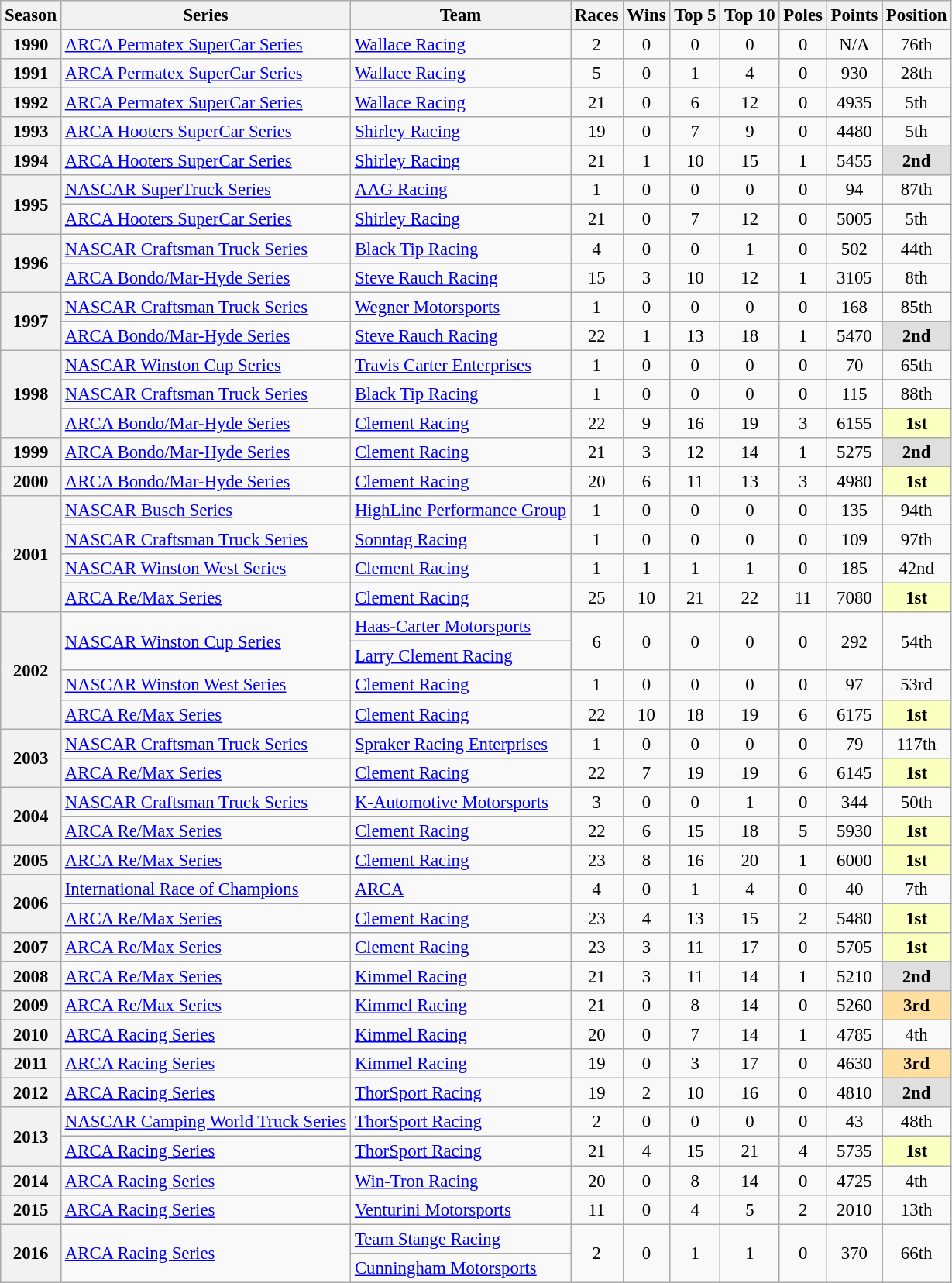<table class="wikitable" style="font-size: 95%; text-align:center">
<tr>
<th>Season</th>
<th>Series</th>
<th>Team</th>
<th>Races</th>
<th>Wins</th>
<th>Top 5</th>
<th>Top 10</th>
<th>Poles</th>
<th>Points</th>
<th>Position</th>
</tr>
<tr>
<th>1990</th>
<td align="left"><a href='#'>ARCA Permatex SuperCar Series</a></td>
<td align="left"><a href='#'>Wallace Racing</a></td>
<td>2</td>
<td>0</td>
<td>0</td>
<td>0</td>
<td>0</td>
<td>N/A</td>
<td>76th</td>
</tr>
<tr>
<th>1991</th>
<td align="left"><a href='#'>ARCA Permatex SuperCar Series</a></td>
<td align="left"><a href='#'>Wallace Racing</a></td>
<td>5</td>
<td>0</td>
<td>1</td>
<td>4</td>
<td>0</td>
<td>930</td>
<td>28th</td>
</tr>
<tr>
<th>1992</th>
<td align="left"><a href='#'>ARCA Permatex SuperCar Series</a></td>
<td align="left"><a href='#'>Wallace Racing</a></td>
<td>21</td>
<td>0</td>
<td>6</td>
<td>12</td>
<td>0</td>
<td>4935</td>
<td>5th</td>
</tr>
<tr>
<th>1993</th>
<td align="left"><a href='#'>ARCA Hooters SuperCar Series</a></td>
<td align="left"><a href='#'>Shirley Racing</a></td>
<td>19</td>
<td>0</td>
<td>7</td>
<td>9</td>
<td>0</td>
<td>4480</td>
<td>5th</td>
</tr>
<tr>
<th>1994</th>
<td align="left"><a href='#'>ARCA Hooters SuperCar Series</a></td>
<td align="left"><a href='#'>Shirley Racing</a></td>
<td>21</td>
<td>1</td>
<td>10</td>
<td>15</td>
<td>1</td>
<td>5455</td>
<td style="background:#dfdfdf;"><strong>2nd</strong></td>
</tr>
<tr>
<th rowspan="2">1995</th>
<td align="left"><a href='#'>NASCAR SuperTruck Series</a></td>
<td align="left"><a href='#'>AAG Racing</a></td>
<td>1</td>
<td>0</td>
<td>0</td>
<td>0</td>
<td>0</td>
<td>94</td>
<td>87th</td>
</tr>
<tr>
<td align="left"><a href='#'>ARCA Hooters SuperCar Series</a></td>
<td align="left"><a href='#'>Shirley Racing</a></td>
<td>21</td>
<td>0</td>
<td>7</td>
<td>12</td>
<td>0</td>
<td>5005</td>
<td>5th</td>
</tr>
<tr>
<th rowspan="2">1996</th>
<td align="left"><a href='#'>NASCAR Craftsman Truck Series</a></td>
<td align="left"><a href='#'>Black Tip Racing</a></td>
<td>4</td>
<td>0</td>
<td>0</td>
<td>1</td>
<td>0</td>
<td>502</td>
<td>44th</td>
</tr>
<tr>
<td align="left"><a href='#'>ARCA Bondo/Mar-Hyde Series</a></td>
<td align="left"><a href='#'>Steve Rauch Racing</a></td>
<td>15</td>
<td>3</td>
<td>10</td>
<td>12</td>
<td>1</td>
<td>3105</td>
<td>8th</td>
</tr>
<tr>
<th rowspan="2">1997</th>
<td align="left"><a href='#'>NASCAR Craftsman Truck Series</a></td>
<td align="left"><a href='#'>Wegner Motorsports</a></td>
<td>1</td>
<td>0</td>
<td>0</td>
<td>0</td>
<td>0</td>
<td>168</td>
<td>85th</td>
</tr>
<tr>
<td align="left"><a href='#'>ARCA Bondo/Mar-Hyde Series</a></td>
<td align="left"><a href='#'>Steve Rauch Racing</a></td>
<td>22</td>
<td>1</td>
<td>13</td>
<td>18</td>
<td>1</td>
<td>5470</td>
<td style="background:#dfdfdf;"><strong>2nd</strong></td>
</tr>
<tr>
<th rowspan="3">1998</th>
<td align="left"><a href='#'>NASCAR Winston Cup Series</a></td>
<td align="left"><a href='#'>Travis Carter Enterprises</a></td>
<td>1</td>
<td>0</td>
<td>0</td>
<td>0</td>
<td>0</td>
<td>70</td>
<td>65th</td>
</tr>
<tr>
<td align="left"><a href='#'>NASCAR Craftsman Truck Series</a></td>
<td align="left"><a href='#'>Black Tip Racing</a></td>
<td>1</td>
<td>0</td>
<td>0</td>
<td>0</td>
<td>0</td>
<td>115</td>
<td>88th</td>
</tr>
<tr>
<td align="left"><a href='#'>ARCA Bondo/Mar-Hyde Series</a></td>
<td align="left"><a href='#'>Clement Racing</a></td>
<td>22</td>
<td>9</td>
<td>16</td>
<td>19</td>
<td>3</td>
<td>6155</td>
<td style="background:#fbffbf;"><strong>1st</strong></td>
</tr>
<tr>
<th>1999</th>
<td align="left"><a href='#'>ARCA Bondo/Mar-Hyde Series</a></td>
<td align="left"><a href='#'>Clement Racing</a></td>
<td>21</td>
<td>3</td>
<td>12</td>
<td>14</td>
<td>1</td>
<td>5275</td>
<td style="background:#dfdfdf;"><strong>2nd</strong></td>
</tr>
<tr>
<th>2000</th>
<td align="left"><a href='#'>ARCA Bondo/Mar-Hyde Series</a></td>
<td align="left"><a href='#'>Clement Racing</a></td>
<td>20</td>
<td>6</td>
<td>11</td>
<td>13</td>
<td>3</td>
<td>4980</td>
<td style="background:#fbffbf;"><strong>1st</strong></td>
</tr>
<tr>
<th rowspan="4">2001</th>
<td align="left"><a href='#'>NASCAR Busch Series</a></td>
<td align="left"><a href='#'>HighLine Performance Group</a></td>
<td>1</td>
<td>0</td>
<td>0</td>
<td>0</td>
<td>0</td>
<td>135</td>
<td>94th</td>
</tr>
<tr>
<td align="left"><a href='#'>NASCAR Craftsman Truck Series</a></td>
<td align="left"><a href='#'>Sonntag Racing</a></td>
<td>1</td>
<td>0</td>
<td>0</td>
<td>0</td>
<td>0</td>
<td>109</td>
<td>97th</td>
</tr>
<tr>
<td align="left"><a href='#'>NASCAR Winston West Series</a></td>
<td align="left"><a href='#'>Clement Racing</a></td>
<td>1</td>
<td>1</td>
<td>1</td>
<td>1</td>
<td>0</td>
<td>185</td>
<td>42nd</td>
</tr>
<tr>
<td align="left"><a href='#'>ARCA Re/Max Series</a></td>
<td align="left"><a href='#'>Clement Racing</a></td>
<td>25</td>
<td>10</td>
<td>21</td>
<td>22</td>
<td>11</td>
<td>7080</td>
<td style="background:#fbffbf;"><strong>1st</strong></td>
</tr>
<tr>
<th rowspan="4">2002</th>
<td rowspan="2" align="left"><a href='#'>NASCAR Winston Cup Series</a></td>
<td align="left"><a href='#'>Haas-Carter Motorsports</a></td>
<td rowspan="2">6</td>
<td rowspan="2">0</td>
<td rowspan="2">0</td>
<td rowspan="2">0</td>
<td rowspan="2">0</td>
<td rowspan="2">292</td>
<td rowspan="2">54th</td>
</tr>
<tr>
<td align="left"><a href='#'>Larry Clement Racing</a></td>
</tr>
<tr>
<td align="left"><a href='#'>NASCAR Winston West Series</a></td>
<td align="left"><a href='#'>Clement Racing</a></td>
<td>1</td>
<td>0</td>
<td>0</td>
<td>0</td>
<td>0</td>
<td>97</td>
<td>53rd</td>
</tr>
<tr>
<td align="left"><a href='#'>ARCA Re/Max Series</a></td>
<td align="left"><a href='#'>Clement Racing</a></td>
<td>22</td>
<td>10</td>
<td>18</td>
<td>19</td>
<td>6</td>
<td>6175</td>
<td style="background:#fbffbf;"><strong>1st</strong></td>
</tr>
<tr>
<th rowspan="2">2003</th>
<td align="left"><a href='#'>NASCAR Craftsman Truck Series</a></td>
<td align="left"><a href='#'>Spraker Racing Enterprises</a></td>
<td>1</td>
<td>0</td>
<td>0</td>
<td>0</td>
<td>0</td>
<td>79</td>
<td>117th</td>
</tr>
<tr>
<td align="left"><a href='#'>ARCA Re/Max Series</a></td>
<td align="left"><a href='#'>Clement Racing</a></td>
<td>22</td>
<td>7</td>
<td>19</td>
<td>19</td>
<td>6</td>
<td>6145</td>
<td style="background:#fbffbf;"><strong>1st</strong></td>
</tr>
<tr>
<th rowspan="2">2004</th>
<td align="left"><a href='#'>NASCAR Craftsman Truck Series</a></td>
<td align="left"><a href='#'>K-Automotive Motorsports</a></td>
<td>3</td>
<td>0</td>
<td>0</td>
<td>1</td>
<td>0</td>
<td>344</td>
<td>50th</td>
</tr>
<tr>
<td align="left"><a href='#'>ARCA Re/Max Series</a></td>
<td align="left"><a href='#'>Clement Racing</a></td>
<td>22</td>
<td>6</td>
<td>15</td>
<td>18</td>
<td>5</td>
<td>5930</td>
<td style="background:#fbffbf;"><strong>1st</strong></td>
</tr>
<tr>
<th>2005</th>
<td align="left"><a href='#'>ARCA Re/Max Series</a></td>
<td align="left"><a href='#'>Clement Racing</a></td>
<td>23</td>
<td>8</td>
<td>16</td>
<td>20</td>
<td>1</td>
<td>6000</td>
<td style="background:#fbffbf;"><strong>1st</strong></td>
</tr>
<tr>
<th rowspan="2">2006</th>
<td align="left"><a href='#'>International Race of Champions</a></td>
<td align="left"><a href='#'>ARCA</a></td>
<td>4</td>
<td>0</td>
<td>1</td>
<td>4</td>
<td>0</td>
<td>40</td>
<td>7th</td>
</tr>
<tr>
<td align="left"><a href='#'>ARCA Re/Max Series</a></td>
<td align="left"><a href='#'>Clement Racing</a></td>
<td>23</td>
<td>4</td>
<td>13</td>
<td>15</td>
<td>2</td>
<td>5480</td>
<td style="background:#fbffbf;"><strong>1st</strong></td>
</tr>
<tr>
<th>2007</th>
<td align="left"><a href='#'>ARCA Re/Max Series</a></td>
<td align="left"><a href='#'>Clement Racing</a></td>
<td>23</td>
<td>3</td>
<td>11</td>
<td>17</td>
<td>0</td>
<td>5705</td>
<td style="background:#fbffbf;"><strong>1st</strong></td>
</tr>
<tr>
<th>2008</th>
<td align="left"><a href='#'>ARCA Re/Max Series</a></td>
<td align="left"><a href='#'>Kimmel Racing</a></td>
<td>21</td>
<td>3</td>
<td>11</td>
<td>14</td>
<td>1</td>
<td>5210</td>
<td style="background:#dfdfdf;"><strong>2nd</strong></td>
</tr>
<tr>
<th>2009</th>
<td align="left"><a href='#'>ARCA Re/Max Series</a></td>
<td align="left"><a href='#'>Kimmel Racing</a></td>
<td>21</td>
<td>0</td>
<td>8</td>
<td>14</td>
<td>0</td>
<td>5260</td>
<td style="background:#ffdf9f;"><strong>3rd</strong></td>
</tr>
<tr>
<th>2010</th>
<td align="left"><a href='#'>ARCA Racing Series</a></td>
<td align="left"><a href='#'>Kimmel Racing</a></td>
<td>20</td>
<td>0</td>
<td>7</td>
<td>14</td>
<td>1</td>
<td>4785</td>
<td>4th</td>
</tr>
<tr>
<th>2011</th>
<td align="left"><a href='#'>ARCA Racing Series</a></td>
<td align="left"><a href='#'>Kimmel Racing</a></td>
<td>19</td>
<td>0</td>
<td>3</td>
<td>17</td>
<td>0</td>
<td>4630</td>
<td style="background:#ffdf9f;"><strong>3rd</strong></td>
</tr>
<tr>
<th>2012</th>
<td align="left"><a href='#'>ARCA Racing Series</a></td>
<td align="left"><a href='#'>ThorSport Racing</a></td>
<td>19</td>
<td>2</td>
<td>10</td>
<td>16</td>
<td>0</td>
<td>4810</td>
<td style="background:#dfdfdf;"><strong>2nd</strong></td>
</tr>
<tr>
<th rowspan="2">2013</th>
<td align="left"><a href='#'>NASCAR Camping World Truck Series</a></td>
<td align="left"><a href='#'>ThorSport Racing</a></td>
<td>2</td>
<td>0</td>
<td>0</td>
<td>0</td>
<td>0</td>
<td>43</td>
<td>48th</td>
</tr>
<tr>
<td align="left"><a href='#'>ARCA Racing Series</a></td>
<td align="left"><a href='#'>ThorSport Racing</a></td>
<td>21</td>
<td>4</td>
<td>15</td>
<td>21</td>
<td>4</td>
<td>5735</td>
<td style="background:#fbffbf;"><strong>1st</strong></td>
</tr>
<tr>
<th>2014</th>
<td align="left"><a href='#'>ARCA Racing Series</a></td>
<td align="left"><a href='#'>Win-Tron Racing</a></td>
<td>20</td>
<td>0</td>
<td>8</td>
<td>14</td>
<td>0</td>
<td>4725</td>
<td>4th</td>
</tr>
<tr>
<th>2015</th>
<td align="left"><a href='#'>ARCA Racing Series</a></td>
<td align="left"><a href='#'>Venturini Motorsports</a></td>
<td>11</td>
<td>0</td>
<td>4</td>
<td>5</td>
<td>2</td>
<td>2010</td>
<td>13th</td>
</tr>
<tr>
<th rowspan="2">2016</th>
<td rowspan="2" align="left"><a href='#'>ARCA Racing Series</a></td>
<td align="left"><a href='#'>Team Stange Racing</a></td>
<td rowspan="2">2</td>
<td rowspan="2">0</td>
<td rowspan="2">1</td>
<td rowspan="2">1</td>
<td rowspan="2">0</td>
<td rowspan="2">370</td>
<td rowspan="2">66th</td>
</tr>
<tr>
<td align="left"><a href='#'>Cunningham Motorsports</a></td>
</tr>
</table>
